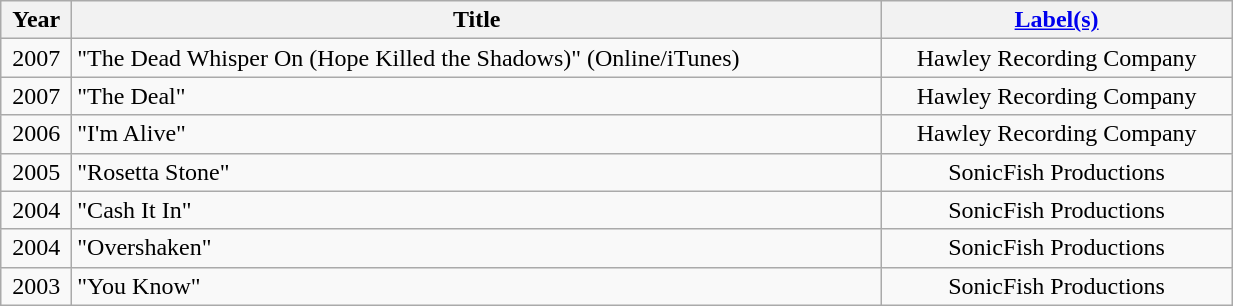<table class="wikitable" width="65%">
<tr>
<th>Year</th>
<th>Title</th>
<th><a href='#'>Label(s)</a></th>
</tr>
<tr>
<td align="center">2007</td>
<td align="left">"The Dead Whisper On (Hope Killed the Shadows)" (Online/iTunes)</td>
<td align="center">Hawley Recording Company</td>
</tr>
<tr>
<td align="center">2007</td>
<td align="left">"The Deal"</td>
<td align="center">Hawley Recording Company</td>
</tr>
<tr>
<td align="center">2006</td>
<td align="left">"I'm Alive"</td>
<td align="center">Hawley Recording Company</td>
</tr>
<tr>
<td align="center">2005</td>
<td align="left">"Rosetta Stone"</td>
<td align="center">SonicFish Productions</td>
</tr>
<tr>
<td align="center">2004</td>
<td align="left">"Cash It In"</td>
<td align="center">SonicFish Productions</td>
</tr>
<tr>
<td align="center">2004</td>
<td align="left">"Overshaken"</td>
<td align="center">SonicFish Productions</td>
</tr>
<tr>
<td align="center">2003</td>
<td align="left">"You Know"</td>
<td align="center">SonicFish Productions</td>
</tr>
</table>
